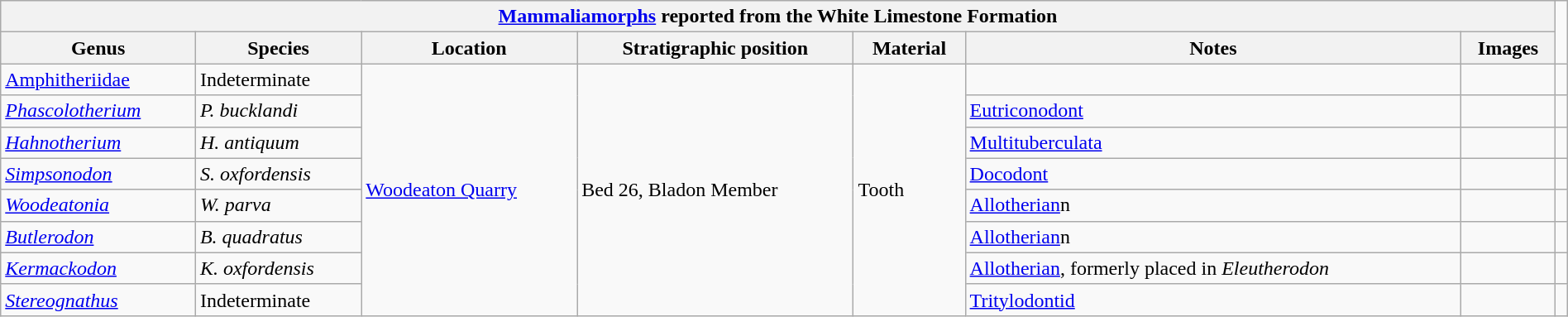<table class="wikitable" align="center" width="100%">
<tr>
<th colspan="7" align="center"><a href='#'>Mammaliamorphs</a> <strong>reported from the White Limestone Formation</strong></th>
</tr>
<tr>
<th>Genus</th>
<th>Species</th>
<th>Location</th>
<th>Stratigraphic position</th>
<th>Material</th>
<th>Notes</th>
<th>Images</th>
</tr>
<tr>
<td><a href='#'>Amphitheriidae</a></td>
<td>Indeterminate</td>
<td rowspan="8"><a href='#'>Woodeaton Quarry</a></td>
<td rowspan="8">Bed 26, Bladon Member</td>
<td rowspan="8">Tooth</td>
<td></td>
<td></td>
<td></td>
</tr>
<tr>
<td><em><a href='#'>Phascolotherium</a></em></td>
<td><em>P. bucklandi</em></td>
<td><a href='#'>Eutriconodont</a></td>
<td></td>
<td></td>
</tr>
<tr>
<td><em><a href='#'>Hahnotherium</a></em></td>
<td><em>H. antiquum</em></td>
<td><a href='#'>Multituberculata</a></td>
<td></td>
<td></td>
</tr>
<tr>
<td><em><a href='#'>Simpsonodon</a></em></td>
<td><em>S. oxfordensis</em></td>
<td><a href='#'>Docodont</a></td>
<td></td>
<td></td>
</tr>
<tr>
<td><em><a href='#'>Woodeatonia</a></em></td>
<td><em>W. parva</em></td>
<td><a href='#'>Allotherian</a>n</td>
<td></td>
<td></td>
</tr>
<tr>
<td><em><a href='#'>Butlerodon</a></em></td>
<td><em>B. quadratus</em></td>
<td><a href='#'>Allotherian</a>n</td>
<td></td>
<td></td>
</tr>
<tr>
<td><em><a href='#'>Kermackodon</a></em></td>
<td><em>K. oxfordensis</em></td>
<td><a href='#'>Allotherian</a>, formerly placed in <em>Eleutherodon</em></td>
<td></td>
<td></td>
</tr>
<tr>
<td><em><a href='#'>Stereognathus</a></em></td>
<td>Indeterminate</td>
<td><a href='#'>Tritylodontid</a></td>
<td></td>
<td></td>
</tr>
</table>
